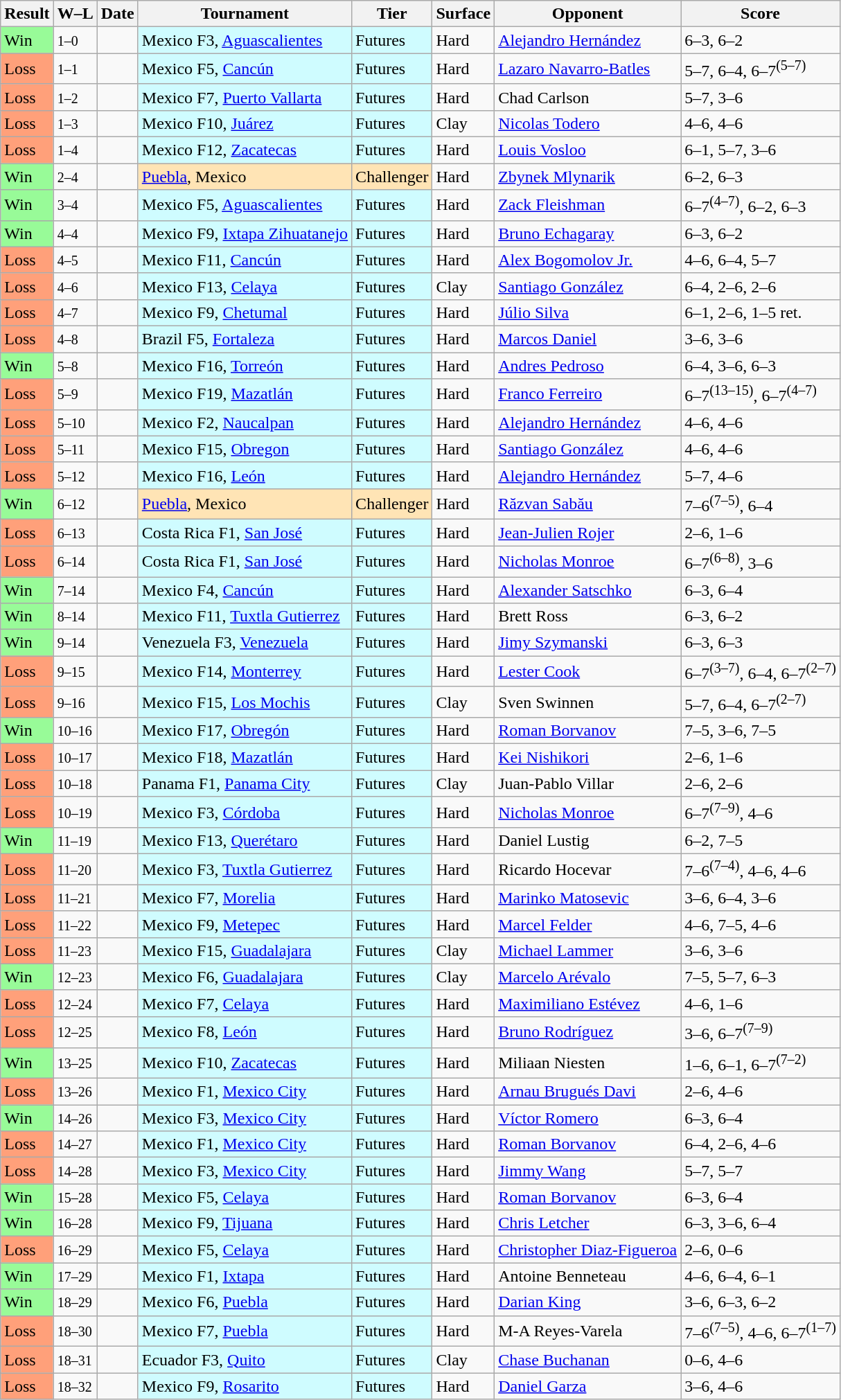<table class="sortable wikitable">
<tr>
<th>Result</th>
<th class="unsortable">W–L</th>
<th>Date</th>
<th>Tournament</th>
<th>Tier</th>
<th>Surface</th>
<th>Opponent</th>
<th class="unsortable">Score</th>
</tr>
<tr>
<td style="background:#98fb98;">Win</td>
<td><small>1–0</small></td>
<td></td>
<td style="background:#cffcff;">Mexico F3, <a href='#'>Aguascalientes</a></td>
<td style="background:#cffcff;">Futures</td>
<td>Hard</td>
<td> <a href='#'>Alejandro Hernández</a></td>
<td>6–3, 6–2</td>
</tr>
<tr>
<td style="background:#ffa07a;">Loss</td>
<td><small>1–1</small></td>
<td></td>
<td style="background:#cffcff;">Mexico F5, <a href='#'>Cancún</a></td>
<td style="background:#cffcff;">Futures</td>
<td>Hard</td>
<td> <a href='#'>Lazaro Navarro-Batles</a></td>
<td>5–7, 6–4, 6–7<sup>(5–7)</sup></td>
</tr>
<tr>
<td style="background:#ffa07a;">Loss</td>
<td><small>1–2</small></td>
<td></td>
<td style="background:#cffcff;">Mexico F7, <a href='#'>Puerto Vallarta</a></td>
<td style="background:#cffcff;">Futures</td>
<td>Hard</td>
<td> Chad Carlson</td>
<td>5–7, 3–6</td>
</tr>
<tr>
<td style="background:#ffa07a;">Loss</td>
<td><small>1–3</small></td>
<td></td>
<td style="background:#cffcff;">Mexico F10, <a href='#'>Juárez</a></td>
<td style="background:#cffcff;">Futures</td>
<td>Clay</td>
<td> <a href='#'>Nicolas Todero</a></td>
<td>4–6, 4–6</td>
</tr>
<tr>
<td style="background:#ffa07a;">Loss</td>
<td><small>1–4</small></td>
<td></td>
<td style="background:#cffcff;">Mexico F12, <a href='#'>Zacatecas</a></td>
<td style="background:#cffcff;">Futures</td>
<td>Hard</td>
<td> <a href='#'>Louis Vosloo</a></td>
<td>6–1, 5–7, 3–6</td>
</tr>
<tr>
<td style="background:#98fb98;">Win</td>
<td><small>2–4</small></td>
<td></td>
<td style="background:moccasin;"><a href='#'>Puebla</a>, Mexico</td>
<td style="background:moccasin;">Challenger</td>
<td>Hard</td>
<td> <a href='#'>Zbynek Mlynarik</a></td>
<td>6–2, 6–3</td>
</tr>
<tr>
<td style="background:#98fb98;">Win</td>
<td><small>3–4</small></td>
<td></td>
<td style="background:#cffcff;">Mexico F5, <a href='#'>Aguascalientes</a></td>
<td style="background:#cffcff;">Futures</td>
<td>Hard</td>
<td> <a href='#'>Zack Fleishman</a></td>
<td>6–7<sup>(4–7)</sup>, 6–2, 6–3</td>
</tr>
<tr>
<td style="background:#98fb98;">Win</td>
<td><small>4–4</small></td>
<td></td>
<td style="background:#cffcff;">Mexico F9, <a href='#'>Ixtapa Zihuatanejo</a></td>
<td style="background:#cffcff;">Futures</td>
<td>Hard</td>
<td> <a href='#'>Bruno Echagaray</a></td>
<td>6–3, 6–2</td>
</tr>
<tr>
<td style="background:#ffa07a;">Loss</td>
<td><small>4–5</small></td>
<td></td>
<td style="background:#cffcff;">Mexico F11, <a href='#'>Cancún</a></td>
<td style="background:#cffcff;">Futures</td>
<td>Hard</td>
<td> <a href='#'>Alex Bogomolov Jr.</a></td>
<td>4–6, 6–4, 5–7</td>
</tr>
<tr>
<td style="background:#ffa07a;">Loss</td>
<td><small>4–6</small></td>
<td></td>
<td style="background:#cffcff;">Mexico F13, <a href='#'>Celaya</a></td>
<td style="background:#cffcff;">Futures</td>
<td>Clay</td>
<td> <a href='#'>Santiago González</a></td>
<td>6–4, 2–6, 2–6</td>
</tr>
<tr>
<td style="background:#ffa07a;">Loss</td>
<td><small>4–7</small></td>
<td></td>
<td style="background:#cffcff;">Mexico F9, <a href='#'>Chetumal</a></td>
<td style="background:#cffcff;">Futures</td>
<td>Hard</td>
<td> <a href='#'>Júlio Silva</a></td>
<td>6–1, 2–6, 1–5 ret.</td>
</tr>
<tr>
<td style="background:#ffa07a;">Loss</td>
<td><small>4–8</small></td>
<td></td>
<td style="background:#cffcff;">Brazil F5, <a href='#'>Fortaleza</a></td>
<td style="background:#cffcff;">Futures</td>
<td>Hard</td>
<td> <a href='#'>Marcos Daniel</a></td>
<td>3–6, 3–6</td>
</tr>
<tr>
<td style="background:#98fb98;">Win</td>
<td><small>5–8</small></td>
<td></td>
<td style="background:#cffcff;">Mexico F16, <a href='#'>Torreón</a></td>
<td style="background:#cffcff;">Futures</td>
<td>Hard</td>
<td> <a href='#'>Andres Pedroso</a></td>
<td>6–4, 3–6, 6–3</td>
</tr>
<tr>
<td style="background:#ffa07a;">Loss</td>
<td><small>5–9</small></td>
<td></td>
<td style="background:#cffcff;">Mexico F19, <a href='#'>Mazatlán</a></td>
<td style="background:#cffcff;">Futures</td>
<td>Hard</td>
<td> <a href='#'>Franco Ferreiro</a></td>
<td>6–7<sup>(13–15)</sup>, 6–7<sup>(4–7)</sup></td>
</tr>
<tr>
<td style="background:#ffa07a;">Loss</td>
<td><small>5–10</small></td>
<td></td>
<td style="background:#cffcff;">Mexico F2, <a href='#'>Naucalpan</a></td>
<td style="background:#cffcff;">Futures</td>
<td>Hard</td>
<td> <a href='#'>Alejandro Hernández</a></td>
<td>4–6, 4–6</td>
</tr>
<tr>
<td style="background:#ffa07a;">Loss</td>
<td><small>5–11</small></td>
<td></td>
<td style="background:#cffcff;">Mexico F15, <a href='#'>Obregon</a></td>
<td style="background:#cffcff;">Futures</td>
<td>Hard</td>
<td> <a href='#'>Santiago González</a></td>
<td>4–6, 4–6</td>
</tr>
<tr>
<td style="background:#ffa07a;">Loss</td>
<td><small>5–12</small></td>
<td></td>
<td style="background:#cffcff;">Mexico F16, <a href='#'>León</a></td>
<td style="background:#cffcff;">Futures</td>
<td>Hard</td>
<td> <a href='#'>Alejandro Hernández</a></td>
<td>5–7, 4–6</td>
</tr>
<tr>
<td style="background:#98fb98;">Win</td>
<td><small>6–12</small></td>
<td></td>
<td style="background:moccasin;"><a href='#'>Puebla</a>, Mexico</td>
<td style="background:moccasin;">Challenger</td>
<td>Hard</td>
<td> <a href='#'>Răzvan Sabău</a></td>
<td>7–6<sup>(7–5)</sup>, 6–4</td>
</tr>
<tr>
<td style="background:#ffa07a;">Loss</td>
<td><small>6–13</small></td>
<td></td>
<td style="background:#cffcff;">Costa Rica F1, <a href='#'>San José</a></td>
<td style="background:#cffcff;">Futures</td>
<td>Hard</td>
<td> <a href='#'>Jean-Julien Rojer</a></td>
<td>2–6, 1–6</td>
</tr>
<tr>
<td style="background:#ffa07a;">Loss</td>
<td><small>6–14</small></td>
<td></td>
<td style="background:#cffcff;">Costa Rica F1, <a href='#'>San José</a></td>
<td style="background:#cffcff;">Futures</td>
<td>Hard</td>
<td> <a href='#'>Nicholas Monroe</a></td>
<td>6–7<sup>(6–8)</sup>, 3–6</td>
</tr>
<tr>
<td style="background:#98fb98;">Win</td>
<td><small>7–14</small></td>
<td></td>
<td style="background:#cffcff;">Mexico F4, <a href='#'>Cancún</a></td>
<td style="background:#cffcff;">Futures</td>
<td>Hard</td>
<td> <a href='#'>Alexander Satschko</a></td>
<td>6–3, 6–4</td>
</tr>
<tr>
<td style="background:#98fb98;">Win</td>
<td><small>8–14</small></td>
<td></td>
<td style="background:#cffcff;">Mexico F11, <a href='#'>Tuxtla Gutierrez</a></td>
<td style="background:#cffcff;">Futures</td>
<td>Hard</td>
<td> Brett Ross</td>
<td>6–3, 6–2</td>
</tr>
<tr>
<td style="background:#98fb98;">Win</td>
<td><small>9–14</small></td>
<td></td>
<td style="background:#cffcff;">Venezuela F3, <a href='#'>Venezuela</a></td>
<td style="background:#cffcff;">Futures</td>
<td>Hard</td>
<td> <a href='#'>Jimy Szymanski</a></td>
<td>6–3, 6–3</td>
</tr>
<tr>
<td style="background:#ffa07a;">Loss</td>
<td><small>9–15</small></td>
<td></td>
<td style="background:#cffcff;">Mexico F14, <a href='#'>Monterrey</a></td>
<td style="background:#cffcff;">Futures</td>
<td>Hard</td>
<td> <a href='#'>Lester Cook</a></td>
<td>6–7<sup>(3–7)</sup>, 6–4, 6–7<sup>(2–7)</sup></td>
</tr>
<tr>
<td style="background:#ffa07a;">Loss</td>
<td><small>9–16</small></td>
<td></td>
<td style="background:#cffcff;">Mexico F15, <a href='#'>Los Mochis</a></td>
<td style="background:#cffcff;">Futures</td>
<td>Clay</td>
<td> Sven Swinnen</td>
<td>5–7, 6–4, 6–7<sup>(2–7)</sup></td>
</tr>
<tr>
<td style="background:#98fb98;">Win</td>
<td><small>10–16</small></td>
<td></td>
<td style="background:#cffcff;">Mexico F17, <a href='#'>Obregón</a></td>
<td style="background:#cffcff;">Futures</td>
<td>Hard</td>
<td> <a href='#'>Roman Borvanov</a></td>
<td>7–5, 3–6, 7–5</td>
</tr>
<tr>
<td style="background:#ffa07a;">Loss</td>
<td><small>10–17</small></td>
<td></td>
<td style="background:#cffcff;">Mexico F18, <a href='#'>Mazatlán</a></td>
<td style="background:#cffcff;">Futures</td>
<td>Hard</td>
<td> <a href='#'>Kei Nishikori</a></td>
<td>2–6, 1–6</td>
</tr>
<tr>
<td style="background:#ffa07a;">Loss</td>
<td><small>10–18</small></td>
<td></td>
<td style="background:#cffcff;">Panama F1, <a href='#'>Panama City</a></td>
<td style="background:#cffcff;">Futures</td>
<td>Clay</td>
<td> Juan-Pablo Villar</td>
<td>2–6, 2–6</td>
</tr>
<tr>
<td style="background:#ffa07a;">Loss</td>
<td><small>10–19</small></td>
<td></td>
<td style="background:#cffcff;">Mexico F3, <a href='#'>Córdoba</a></td>
<td style="background:#cffcff;">Futures</td>
<td>Hard</td>
<td> <a href='#'>Nicholas Monroe</a></td>
<td>6–7<sup>(7–9)</sup>, 4–6</td>
</tr>
<tr>
<td style="background:#98fb98;">Win</td>
<td><small>11–19</small></td>
<td></td>
<td style="background:#cffcff;">Mexico F13, <a href='#'>Querétaro</a></td>
<td style="background:#cffcff;">Futures</td>
<td>Hard</td>
<td> Daniel Lustig</td>
<td>6–2, 7–5</td>
</tr>
<tr>
<td style="background:#ffa07a;">Loss</td>
<td><small>11–20</small></td>
<td></td>
<td style="background:#cffcff;">Mexico F3, <a href='#'>Tuxtla Gutierrez</a></td>
<td style="background:#cffcff;">Futures</td>
<td>Hard</td>
<td> Ricardo Hocevar</td>
<td>7–6<sup>(7–4)</sup>, 4–6, 4–6</td>
</tr>
<tr>
<td style="background:#ffa07a;">Loss</td>
<td><small>11–21</small></td>
<td></td>
<td style="background:#cffcff;">Mexico F7, <a href='#'>Morelia</a></td>
<td style="background:#cffcff;">Futures</td>
<td>Hard</td>
<td> <a href='#'>Marinko Matosevic</a></td>
<td>3–6, 6–4, 3–6</td>
</tr>
<tr>
<td style="background:#ffa07a;">Loss</td>
<td><small>11–22</small></td>
<td></td>
<td style="background:#cffcff;">Mexico F9, <a href='#'>Metepec</a></td>
<td style="background:#cffcff;">Futures</td>
<td>Hard</td>
<td> <a href='#'>Marcel Felder</a></td>
<td>4–6, 7–5, 4–6</td>
</tr>
<tr>
<td style="background:#ffa07a;">Loss</td>
<td><small>11–23</small></td>
<td></td>
<td style="background:#cffcff;">Mexico F15, <a href='#'>Guadalajara</a></td>
<td style="background:#cffcff;">Futures</td>
<td>Clay</td>
<td> <a href='#'>Michael Lammer</a></td>
<td>3–6, 3–6</td>
</tr>
<tr>
<td style="background:#98fb98;">Win</td>
<td><small>12–23</small></td>
<td></td>
<td style="background:#cffcff;">Mexico F6, <a href='#'>Guadalajara</a></td>
<td style="background:#cffcff;">Futures</td>
<td>Clay</td>
<td> <a href='#'>Marcelo Arévalo</a></td>
<td>7–5, 5–7, 6–3</td>
</tr>
<tr>
<td style="background:#ffa07a;">Loss</td>
<td><small>12–24</small></td>
<td></td>
<td style="background:#cffcff;">Mexico F7, <a href='#'>Celaya</a></td>
<td style="background:#cffcff;">Futures</td>
<td>Hard</td>
<td> <a href='#'>Maximiliano Estévez</a></td>
<td>4–6, 1–6</td>
</tr>
<tr>
<td style="background:#ffa07a;">Loss</td>
<td><small>12–25</small></td>
<td></td>
<td style="background:#cffcff;">Mexico F8, <a href='#'>León</a></td>
<td style="background:#cffcff;">Futures</td>
<td>Hard</td>
<td> <a href='#'>Bruno Rodríguez</a></td>
<td>3–6, 6–7<sup>(7–9)</sup></td>
</tr>
<tr>
<td style="background:#98fb98;">Win</td>
<td><small>13–25</small></td>
<td></td>
<td style="background:#cffcff;">Mexico F10, <a href='#'>Zacatecas</a></td>
<td style="background:#cffcff;">Futures</td>
<td>Hard</td>
<td> Miliaan Niesten</td>
<td>1–6, 6–1, 6–7<sup>(7–2)</sup></td>
</tr>
<tr>
<td style="background:#ffa07a;">Loss</td>
<td><small>13–26</small></td>
<td></td>
<td style="background:#cffcff;">Mexico F1, <a href='#'>Mexico City</a></td>
<td style="background:#cffcff;">Futures</td>
<td>Hard</td>
<td> <a href='#'>Arnau Brugués Davi</a></td>
<td>2–6, 4–6</td>
</tr>
<tr>
<td style="background:#98fb98;">Win</td>
<td><small>14–26</small></td>
<td></td>
<td style="background:#cffcff;">Mexico F3, <a href='#'>Mexico City</a></td>
<td style="background:#cffcff;">Futures</td>
<td>Hard</td>
<td> <a href='#'>Víctor Romero</a></td>
<td>6–3, 6–4</td>
</tr>
<tr>
<td style="background:#ffa07a;">Loss</td>
<td><small>14–27</small></td>
<td></td>
<td style="background:#cffcff;">Mexico F1, <a href='#'>Mexico City</a></td>
<td style="background:#cffcff;">Futures</td>
<td>Hard</td>
<td> <a href='#'>Roman Borvanov</a></td>
<td>6–4, 2–6, 4–6</td>
</tr>
<tr>
<td style="background:#ffa07a;">Loss</td>
<td><small>14–28</small></td>
<td></td>
<td style="background:#cffcff;">Mexico F3, <a href='#'>Mexico City</a></td>
<td style="background:#cffcff;">Futures</td>
<td>Hard</td>
<td> <a href='#'>Jimmy Wang</a></td>
<td>5–7, 5–7</td>
</tr>
<tr>
<td style="background:#98fb98;">Win</td>
<td><small>15–28</small></td>
<td></td>
<td style="background:#cffcff;">Mexico F5, <a href='#'>Celaya</a></td>
<td style="background:#cffcff;">Futures</td>
<td>Hard</td>
<td> <a href='#'>Roman Borvanov</a></td>
<td>6–3, 6–4</td>
</tr>
<tr>
<td style="background:#98fb98;">Win</td>
<td><small>16–28</small></td>
<td></td>
<td style="background:#cffcff;">Mexico F9, <a href='#'>Tijuana</a></td>
<td style="background:#cffcff;">Futures</td>
<td>Hard</td>
<td> <a href='#'>Chris Letcher</a></td>
<td>6–3, 3–6, 6–4</td>
</tr>
<tr>
<td style="background:#ffa07a;">Loss</td>
<td><small>16–29</small></td>
<td></td>
<td style="background:#cffcff;">Mexico F5, <a href='#'>Celaya</a></td>
<td style="background:#cffcff;">Futures</td>
<td>Hard</td>
<td> <a href='#'>Christopher Diaz-Figueroa</a></td>
<td>2–6, 0–6</td>
</tr>
<tr>
<td style="background:#98fb98;">Win</td>
<td><small>17–29</small></td>
<td></td>
<td style="background:#cffcff;">Mexico F1, <a href='#'>Ixtapa</a></td>
<td style="background:#cffcff;">Futures</td>
<td>Hard</td>
<td> Antoine Benneteau</td>
<td>4–6, 6–4, 6–1</td>
</tr>
<tr>
<td style="background:#98fb98;">Win</td>
<td><small>18–29</small></td>
<td></td>
<td style="background:#cffcff;">Mexico F6, <a href='#'>Puebla</a></td>
<td style="background:#cffcff;">Futures</td>
<td>Hard</td>
<td> <a href='#'>Darian King</a></td>
<td>3–6, 6–3, 6–2</td>
</tr>
<tr>
<td style="background:#ffa07a;">Loss</td>
<td><small>18–30</small></td>
<td></td>
<td style="background:#cffcff;">Mexico F7, <a href='#'>Puebla</a></td>
<td style="background:#cffcff;">Futures</td>
<td>Hard</td>
<td> M-A Reyes-Varela</td>
<td>7–6<sup>(7–5)</sup>, 4–6, 6–7<sup>(1–7)</sup></td>
</tr>
<tr>
<td style="background:#ffa07a;">Loss</td>
<td><small>18–31</small></td>
<td></td>
<td style="background:#cffcff;">Ecuador F3, <a href='#'>Quito</a></td>
<td style="background:#cffcff;">Futures</td>
<td>Clay</td>
<td> <a href='#'>Chase Buchanan</a></td>
<td>0–6, 4–6</td>
</tr>
<tr>
<td style="background:#ffa07a;">Loss</td>
<td><small>18–32</small></td>
<td></td>
<td style="background:#cffcff;">Mexico F9, <a href='#'>Rosarito</a></td>
<td style="background:#cffcff;">Futures</td>
<td>Hard</td>
<td> <a href='#'>Daniel Garza</a></td>
<td>3–6, 4–6</td>
</tr>
</table>
